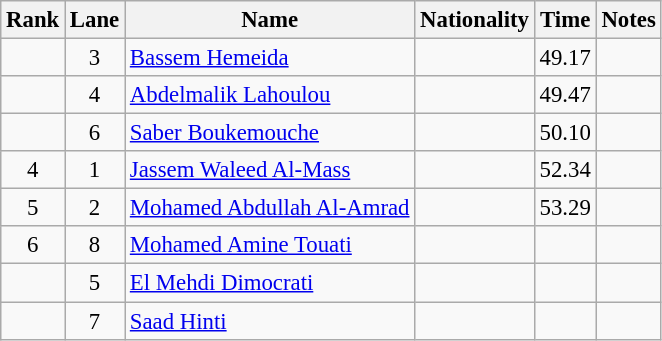<table class="wikitable sortable" style="text-align:center;font-size:95%">
<tr>
<th>Rank</th>
<th>Lane</th>
<th>Name</th>
<th>Nationality</th>
<th>Time</th>
<th>Notes</th>
</tr>
<tr>
<td></td>
<td>3</td>
<td align=left><a href='#'>Bassem Hemeida</a></td>
<td align=left></td>
<td>49.17</td>
<td></td>
</tr>
<tr>
<td></td>
<td>4</td>
<td align=left><a href='#'>Abdelmalik Lahoulou</a></td>
<td align=left></td>
<td>49.47</td>
<td></td>
</tr>
<tr>
<td></td>
<td>6</td>
<td align=left><a href='#'>Saber Boukemouche</a></td>
<td align=left></td>
<td>50.10</td>
<td></td>
</tr>
<tr>
<td>4</td>
<td>1</td>
<td align=left><a href='#'>Jassem Waleed Al-Mass</a></td>
<td align=left></td>
<td>52.34</td>
<td></td>
</tr>
<tr>
<td>5</td>
<td>2</td>
<td align=left><a href='#'>Mohamed Abdullah Al-Amrad</a></td>
<td align=left></td>
<td>53.29</td>
<td></td>
</tr>
<tr>
<td>6</td>
<td>8</td>
<td align=left><a href='#'>Mohamed Amine Touati</a></td>
<td align=left></td>
<td></td>
<td></td>
</tr>
<tr>
<td></td>
<td>5</td>
<td align=left><a href='#'>El Mehdi Dimocrati</a></td>
<td align=left></td>
<td></td>
<td></td>
</tr>
<tr>
<td></td>
<td>7</td>
<td align=left><a href='#'>Saad Hinti</a></td>
<td align=left></td>
<td></td>
<td></td>
</tr>
</table>
